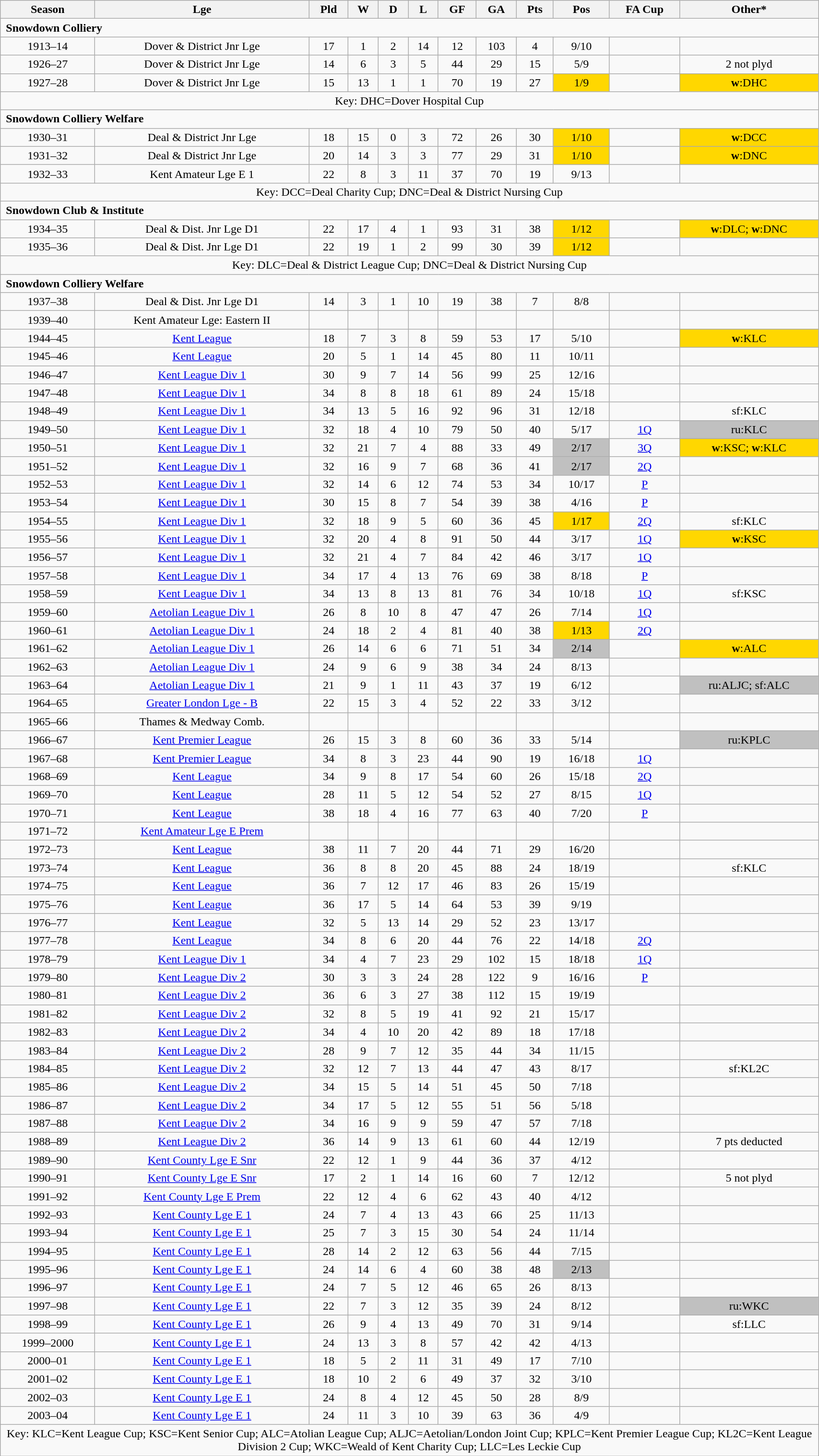<table class="wikitable" style="width:90%; align:center; text-align:center">
<tr>
<th>Season</th>
<th>Lge</th>
<th>Pld</th>
<th>W</th>
<th>D</th>
<th>L</th>
<th>GF</th>
<th>GA</th>
<th>Pts</th>
<th>Pos</th>
<th>FA Cup</th>
<th>Other*</th>
</tr>
<tr>
<td colspan="12" align=left><strong> Snowdown Colliery</strong></td>
</tr>
<tr>
<td>1913–14</td>
<td>Dover & District Jnr Lge</td>
<td>17</td>
<td>1</td>
<td>2</td>
<td>14</td>
<td>12</td>
<td>103</td>
<td>4</td>
<td>9/10</td>
<td></td>
<td></td>
</tr>
<tr>
<td>1926–27</td>
<td>Dover & District Jnr Lge</td>
<td>14</td>
<td>6</td>
<td>3</td>
<td>5</td>
<td>44</td>
<td>29</td>
<td>15</td>
<td>5/9</td>
<td></td>
<td>2 not plyd</td>
</tr>
<tr>
<td>1927–28</td>
<td>Dover & District Jnr Lge</td>
<td>15</td>
<td>13</td>
<td>1</td>
<td>1</td>
<td>70</td>
<td>19</td>
<td>27</td>
<td bgcolor=gold>1/9</td>
<td></td>
<td bgcolor=gold><strong>w</strong>:DHC</td>
</tr>
<tr>
<td colspan="12">Key: DHC=Dover Hospital Cup</td>
</tr>
<tr>
<td colspan="12" align=left><strong> Snowdown Colliery Welfare</strong></td>
</tr>
<tr>
<td>1930–31</td>
<td>Deal & District Jnr Lge</td>
<td>18</td>
<td>15</td>
<td>0</td>
<td>3</td>
<td>72</td>
<td>26</td>
<td>30</td>
<td bgcolor=gold>1/10</td>
<td></td>
<td bgcolor=gold><strong>w</strong>:DCC</td>
</tr>
<tr>
<td>1931–32</td>
<td>Deal & District Jnr Lge</td>
<td>20</td>
<td>14</td>
<td>3</td>
<td>3</td>
<td>77</td>
<td>29</td>
<td>31</td>
<td bgcolor=gold>1/10</td>
<td></td>
<td bgcolor=gold><strong>w</strong>:DNC</td>
</tr>
<tr>
<td>1932–33</td>
<td>Kent Amateur Lge E 1</td>
<td>22</td>
<td>8</td>
<td>3</td>
<td>11</td>
<td>37</td>
<td>70</td>
<td>19</td>
<td>9/13</td>
<td></td>
<td></td>
</tr>
<tr>
<td colspan="12">Key: DCC=Deal Charity Cup; DNC=Deal & District Nursing Cup</td>
</tr>
<tr>
<td colspan="12" align=left><strong> Snowdown Club & Institute</strong></td>
</tr>
<tr>
<td>1934–35</td>
<td>Deal & Dist. Jnr Lge D1</td>
<td>22</td>
<td>17</td>
<td>4</td>
<td>1</td>
<td>93</td>
<td>31</td>
<td>38</td>
<td bgcolor=gold>1/12</td>
<td></td>
<td bgcolor=gold><strong>w</strong>:DLC; <strong>w</strong>:DNC</td>
</tr>
<tr>
<td>1935–36</td>
<td>Deal & Dist. Jnr Lge D1</td>
<td>22</td>
<td>19</td>
<td>1</td>
<td>2</td>
<td>99</td>
<td>30</td>
<td>39</td>
<td bgcolor=gold>1/12</td>
<td></td>
<td></td>
</tr>
<tr>
<td colspan="12">Key: DLC=Deal & District League Cup; DNC=Deal & District Nursing Cup</td>
</tr>
<tr>
<td colspan="12" align=left><strong> Snowdown Colliery Welfare</strong></td>
</tr>
<tr>
<td>1937–38</td>
<td>Deal & Dist. Jnr Lge D1</td>
<td>14</td>
<td>3</td>
<td>1</td>
<td>10</td>
<td>19</td>
<td>38</td>
<td>7</td>
<td>8/8</td>
<td></td>
<td></td>
</tr>
<tr>
<td>1939–40</td>
<td>Kent Amateur Lge: Eastern II</td>
<td></td>
<td></td>
<td></td>
<td></td>
<td></td>
<td></td>
<td></td>
<td></td>
<td></td>
<td></td>
</tr>
<tr>
<td>1944–45</td>
<td><a href='#'>Kent League</a></td>
<td>18</td>
<td>7</td>
<td>3</td>
<td>8</td>
<td>59</td>
<td>53</td>
<td>17</td>
<td>5/10</td>
<td></td>
<td bgcolor=gold><strong>w</strong>:KLC</td>
</tr>
<tr>
<td>1945–46</td>
<td><a href='#'>Kent League</a></td>
<td>20</td>
<td>5</td>
<td>1</td>
<td>14</td>
<td>45</td>
<td>80</td>
<td>11</td>
<td>10/11</td>
<td></td>
<td></td>
</tr>
<tr>
<td>1946–47</td>
<td><a href='#'>Kent League Div 1</a></td>
<td>30</td>
<td>9</td>
<td>7</td>
<td>14</td>
<td>56</td>
<td>99</td>
<td>25</td>
<td>12/16</td>
<td></td>
<td></td>
</tr>
<tr>
<td>1947–48</td>
<td><a href='#'>Kent League Div 1</a></td>
<td>34</td>
<td>8</td>
<td>8</td>
<td>18</td>
<td>61</td>
<td>89</td>
<td>24</td>
<td>15/18</td>
<td></td>
<td></td>
</tr>
<tr>
<td>1948–49</td>
<td><a href='#'>Kent League Div 1</a></td>
<td>34</td>
<td>13</td>
<td>5</td>
<td>16</td>
<td>92</td>
<td>96</td>
<td>31</td>
<td>12/18</td>
<td></td>
<td>sf:KLC</td>
</tr>
<tr>
<td>1949–50</td>
<td><a href='#'>Kent League Div 1</a></td>
<td>32</td>
<td>18</td>
<td>4</td>
<td>10</td>
<td>79</td>
<td>50</td>
<td>40</td>
<td>5/17</td>
<td><a href='#'>1Q</a></td>
<td bgcolor=silver>ru:KLC</td>
</tr>
<tr>
<td>1950–51</td>
<td><a href='#'>Kent League Div 1</a></td>
<td>32</td>
<td>21</td>
<td>7</td>
<td>4</td>
<td>88</td>
<td>33</td>
<td>49</td>
<td bgcolor=silver>2/17</td>
<td><a href='#'>3Q</a></td>
<td bgcolor=gold><strong>w</strong>:KSC; <strong>w</strong>:KLC</td>
</tr>
<tr>
<td>1951–52</td>
<td><a href='#'>Kent League Div 1</a></td>
<td>32</td>
<td>16</td>
<td>9</td>
<td>7</td>
<td>68</td>
<td>36</td>
<td>41</td>
<td bgcolor=silver>2/17</td>
<td><a href='#'>2Q</a></td>
<td></td>
</tr>
<tr>
<td>1952–53</td>
<td><a href='#'>Kent League Div 1</a></td>
<td>32</td>
<td>14</td>
<td>6</td>
<td>12</td>
<td>74</td>
<td>53</td>
<td>34</td>
<td>10/17</td>
<td><a href='#'>P</a></td>
<td></td>
</tr>
<tr>
<td>1953–54</td>
<td><a href='#'>Kent League Div 1</a></td>
<td>30</td>
<td>15</td>
<td>8</td>
<td>7</td>
<td>54</td>
<td>39</td>
<td>38</td>
<td>4/16</td>
<td><a href='#'>P</a></td>
<td></td>
</tr>
<tr>
<td>1954–55</td>
<td><a href='#'>Kent League Div 1</a></td>
<td>32</td>
<td>18</td>
<td>9</td>
<td>5</td>
<td>60</td>
<td>36</td>
<td>45</td>
<td bgcolor=gold>1/17</td>
<td><a href='#'>2Q</a></td>
<td>sf:KLC</td>
</tr>
<tr>
<td>1955–56</td>
<td><a href='#'>Kent League Div 1</a></td>
<td>32</td>
<td>20</td>
<td>4</td>
<td>8</td>
<td>91</td>
<td>50</td>
<td>44</td>
<td>3/17</td>
<td><a href='#'>1Q</a></td>
<td bgcolor=gold><strong>w</strong>:KSC</td>
</tr>
<tr>
<td>1956–57</td>
<td><a href='#'>Kent League Div 1</a></td>
<td>32</td>
<td>21</td>
<td>4</td>
<td>7</td>
<td>84</td>
<td>42</td>
<td>46</td>
<td>3/17</td>
<td><a href='#'>1Q</a></td>
<td></td>
</tr>
<tr>
<td>1957–58</td>
<td><a href='#'>Kent League Div 1</a></td>
<td>34</td>
<td>17</td>
<td>4</td>
<td>13</td>
<td>76</td>
<td>69</td>
<td>38</td>
<td>8/18</td>
<td><a href='#'>P</a></td>
<td></td>
</tr>
<tr>
<td>1958–59</td>
<td><a href='#'>Kent League Div 1</a></td>
<td>34</td>
<td>13</td>
<td>8</td>
<td>13</td>
<td>81</td>
<td>76</td>
<td>34</td>
<td>10/18</td>
<td><a href='#'>1Q</a></td>
<td>sf:KSC</td>
</tr>
<tr>
<td>1959–60</td>
<td><a href='#'>Aetolian League Div 1</a></td>
<td>26</td>
<td>8</td>
<td>10</td>
<td>8</td>
<td>47</td>
<td>47</td>
<td>26</td>
<td>7/14</td>
<td><a href='#'>1Q</a></td>
<td></td>
</tr>
<tr>
<td>1960–61</td>
<td><a href='#'>Aetolian League Div 1</a></td>
<td>24</td>
<td>18</td>
<td>2</td>
<td>4</td>
<td>81</td>
<td>40</td>
<td>38</td>
<td bgcolor=gold>1/13</td>
<td><a href='#'>2Q</a></td>
<td></td>
</tr>
<tr>
<td>1961–62</td>
<td><a href='#'>Aetolian League Div 1</a></td>
<td>26</td>
<td>14</td>
<td>6</td>
<td>6</td>
<td>71</td>
<td>51</td>
<td>34</td>
<td bgcolor=silver>2/14</td>
<td></td>
<td bgcolor=gold><strong>w</strong>:ALC</td>
</tr>
<tr>
<td>1962–63</td>
<td><a href='#'>Aetolian League Div 1</a></td>
<td>24</td>
<td>9</td>
<td>6</td>
<td>9</td>
<td>38</td>
<td>34</td>
<td>24</td>
<td>8/13</td>
<td></td>
<td></td>
</tr>
<tr>
<td>1963–64</td>
<td><a href='#'>Aetolian League Div 1</a></td>
<td>21</td>
<td>9</td>
<td>1</td>
<td>11</td>
<td>43</td>
<td>37</td>
<td>19</td>
<td>6/12</td>
<td></td>
<td bgcolor=silver>ru:ALJC; sf:ALC</td>
</tr>
<tr>
<td>1964–65</td>
<td><a href='#'>Greater London Lge - B</a></td>
<td>22</td>
<td>15</td>
<td>3</td>
<td>4</td>
<td>52</td>
<td>22</td>
<td>33</td>
<td>3/12</td>
<td></td>
<td></td>
</tr>
<tr>
<td>1965–66</td>
<td>Thames & Medway Comb.</td>
<td></td>
<td></td>
<td></td>
<td></td>
<td></td>
<td></td>
<td></td>
<td></td>
<td></td>
<td></td>
</tr>
<tr>
<td>1966–67</td>
<td><a href='#'>Kent Premier League</a></td>
<td>26</td>
<td>15</td>
<td>3</td>
<td>8</td>
<td>60</td>
<td>36</td>
<td>33</td>
<td>5/14</td>
<td></td>
<td bgcolor=silver>ru:KPLC</td>
</tr>
<tr>
<td>1967–68</td>
<td><a href='#'>Kent Premier League</a></td>
<td>34</td>
<td>8</td>
<td>3</td>
<td>23</td>
<td>44</td>
<td>90</td>
<td>19</td>
<td>16/18</td>
<td><a href='#'>1Q</a></td>
<td></td>
</tr>
<tr>
<td>1968–69</td>
<td><a href='#'>Kent League</a></td>
<td>34</td>
<td>9</td>
<td>8</td>
<td>17</td>
<td>54</td>
<td>60</td>
<td>26</td>
<td>15/18</td>
<td><a href='#'>2Q</a></td>
<td></td>
</tr>
<tr>
<td>1969–70</td>
<td><a href='#'>Kent League</a></td>
<td>28</td>
<td>11</td>
<td>5</td>
<td>12</td>
<td>54</td>
<td>52</td>
<td>27</td>
<td>8/15</td>
<td><a href='#'>1Q</a></td>
<td></td>
</tr>
<tr>
<td>1970–71</td>
<td><a href='#'>Kent League</a></td>
<td>38</td>
<td>18</td>
<td>4</td>
<td>16</td>
<td>77</td>
<td>63</td>
<td>40</td>
<td>7/20</td>
<td><a href='#'>P</a></td>
<td></td>
</tr>
<tr>
<td>1971–72</td>
<td><a href='#'>Kent Amateur Lge E Prem</a></td>
<td></td>
<td></td>
<td></td>
<td></td>
<td></td>
<td></td>
<td></td>
<td></td>
<td></td>
<td></td>
</tr>
<tr>
<td>1972–73</td>
<td><a href='#'>Kent League</a></td>
<td>38</td>
<td>11</td>
<td>7</td>
<td>20</td>
<td>44</td>
<td>71</td>
<td>29</td>
<td>16/20</td>
<td></td>
<td></td>
</tr>
<tr>
<td>1973–74</td>
<td><a href='#'>Kent League</a></td>
<td>36</td>
<td>8</td>
<td>8</td>
<td>20</td>
<td>45</td>
<td>88</td>
<td>24</td>
<td>18/19</td>
<td></td>
<td>sf:KLC</td>
</tr>
<tr>
<td>1974–75</td>
<td><a href='#'>Kent League</a></td>
<td>36</td>
<td>7</td>
<td>12</td>
<td>17</td>
<td>46</td>
<td>83</td>
<td>26</td>
<td>15/19</td>
<td></td>
<td></td>
</tr>
<tr>
<td>1975–76</td>
<td><a href='#'>Kent League</a></td>
<td>36</td>
<td>17</td>
<td>5</td>
<td>14</td>
<td>64</td>
<td>53</td>
<td>39</td>
<td>9/19</td>
<td></td>
<td></td>
</tr>
<tr>
<td>1976–77</td>
<td><a href='#'>Kent League</a></td>
<td>32</td>
<td>5</td>
<td>13</td>
<td>14</td>
<td>29</td>
<td>52</td>
<td>23</td>
<td>13/17</td>
<td></td>
<td></td>
</tr>
<tr>
<td>1977–78</td>
<td><a href='#'>Kent League</a></td>
<td>34</td>
<td>8</td>
<td>6</td>
<td>20</td>
<td>44</td>
<td>76</td>
<td>22</td>
<td>14/18</td>
<td><a href='#'>2Q</a></td>
<td></td>
</tr>
<tr>
<td>1978–79</td>
<td><a href='#'>Kent League Div 1</a></td>
<td>34</td>
<td>4</td>
<td>7</td>
<td>23</td>
<td>29</td>
<td>102</td>
<td>15</td>
<td>18/18</td>
<td><a href='#'>1Q</a></td>
<td></td>
</tr>
<tr>
<td>1979–80</td>
<td><a href='#'>Kent League Div 2</a></td>
<td>30</td>
<td>3</td>
<td>3</td>
<td>24</td>
<td>28</td>
<td>122</td>
<td>9</td>
<td>16/16</td>
<td><a href='#'>P</a></td>
<td></td>
</tr>
<tr>
<td>1980–81</td>
<td><a href='#'>Kent League Div 2</a></td>
<td>36</td>
<td>6</td>
<td>3</td>
<td>27</td>
<td>38</td>
<td>112</td>
<td>15</td>
<td>19/19</td>
<td></td>
<td></td>
</tr>
<tr>
<td>1981–82</td>
<td><a href='#'>Kent League Div 2</a></td>
<td>32</td>
<td>8</td>
<td>5</td>
<td>19</td>
<td>41</td>
<td>92</td>
<td>21</td>
<td>15/17</td>
<td></td>
<td></td>
</tr>
<tr>
<td>1982–83</td>
<td><a href='#'>Kent League Div 2</a></td>
<td>34</td>
<td>4</td>
<td>10</td>
<td>20</td>
<td>42</td>
<td>89</td>
<td>18</td>
<td>17/18</td>
<td></td>
<td></td>
</tr>
<tr>
<td>1983–84</td>
<td><a href='#'>Kent League Div 2</a></td>
<td>28</td>
<td>9</td>
<td>7</td>
<td>12</td>
<td>35</td>
<td>44</td>
<td>34</td>
<td>11/15</td>
<td></td>
<td></td>
</tr>
<tr>
<td>1984–85</td>
<td><a href='#'>Kent League Div 2</a></td>
<td>32</td>
<td>12</td>
<td>7</td>
<td>13</td>
<td>44</td>
<td>47</td>
<td>43</td>
<td>8/17</td>
<td></td>
<td>sf:KL2C</td>
</tr>
<tr>
<td>1985–86</td>
<td><a href='#'>Kent League Div 2</a></td>
<td>34</td>
<td>15</td>
<td>5</td>
<td>14</td>
<td>51</td>
<td>45</td>
<td>50</td>
<td>7/18</td>
<td></td>
<td></td>
</tr>
<tr>
<td>1986–87</td>
<td><a href='#'>Kent League Div 2</a></td>
<td>34</td>
<td>17</td>
<td>5</td>
<td>12</td>
<td>55</td>
<td>51</td>
<td>56</td>
<td>5/18</td>
<td></td>
<td></td>
</tr>
<tr>
<td>1987–88</td>
<td><a href='#'>Kent League Div 2</a></td>
<td>34</td>
<td>16</td>
<td>9</td>
<td>9</td>
<td>59</td>
<td>47</td>
<td>57</td>
<td>7/18</td>
<td></td>
<td></td>
</tr>
<tr>
<td>1988–89</td>
<td><a href='#'>Kent League Div 2</a></td>
<td>36</td>
<td>14</td>
<td>9</td>
<td>13</td>
<td>61</td>
<td>60</td>
<td>44</td>
<td>12/19</td>
<td></td>
<td>7 pts deducted</td>
</tr>
<tr>
<td>1989–90</td>
<td><a href='#'>Kent County Lge E Snr</a></td>
<td>22</td>
<td>12</td>
<td>1</td>
<td>9</td>
<td>44</td>
<td>36</td>
<td>37</td>
<td>4/12</td>
<td></td>
<td></td>
</tr>
<tr>
<td>1990–91</td>
<td><a href='#'>Kent County Lge E Snr</a></td>
<td>17</td>
<td>2</td>
<td>1</td>
<td>14</td>
<td>16</td>
<td>60</td>
<td>7</td>
<td>12/12</td>
<td></td>
<td>5 not plyd</td>
</tr>
<tr>
<td>1991–92</td>
<td><a href='#'>Kent County Lge E Prem</a></td>
<td>22</td>
<td>12</td>
<td>4</td>
<td>6</td>
<td>62</td>
<td>43</td>
<td>40</td>
<td>4/12</td>
<td></td>
<td></td>
</tr>
<tr>
<td>1992–93</td>
<td><a href='#'>Kent County Lge E 1</a></td>
<td>24</td>
<td>7</td>
<td>4</td>
<td>13</td>
<td>43</td>
<td>66</td>
<td>25</td>
<td>11/13</td>
<td></td>
<td></td>
</tr>
<tr>
<td>1993–94</td>
<td><a href='#'>Kent County Lge E 1</a></td>
<td>25</td>
<td>7</td>
<td>3</td>
<td>15</td>
<td>30</td>
<td>54</td>
<td>24</td>
<td>11/14</td>
<td></td>
<td></td>
</tr>
<tr>
<td>1994–95</td>
<td><a href='#'>Kent County Lge E 1</a></td>
<td>28</td>
<td>14</td>
<td>2</td>
<td>12</td>
<td>63</td>
<td>56</td>
<td>44</td>
<td>7/15</td>
<td></td>
<td></td>
</tr>
<tr>
<td>1995–96</td>
<td><a href='#'>Kent County Lge E 1</a></td>
<td>24</td>
<td>14</td>
<td>6</td>
<td>4</td>
<td>60</td>
<td>38</td>
<td>48</td>
<td bgcolor=silver>2/13</td>
<td></td>
<td></td>
</tr>
<tr>
<td>1996–97</td>
<td><a href='#'>Kent County Lge E 1</a></td>
<td>24</td>
<td>7</td>
<td>5</td>
<td>12</td>
<td>46</td>
<td>65</td>
<td>26</td>
<td>8/13</td>
<td></td>
<td></td>
</tr>
<tr>
<td>1997–98</td>
<td><a href='#'>Kent County Lge E 1</a></td>
<td>22</td>
<td>7</td>
<td>3</td>
<td>12</td>
<td>35</td>
<td>39</td>
<td>24</td>
<td>8/12</td>
<td></td>
<td bgcolor=silver>ru:WKC</td>
</tr>
<tr>
<td>1998–99</td>
<td><a href='#'>Kent County Lge E 1</a></td>
<td>26</td>
<td>9</td>
<td>4</td>
<td>13</td>
<td>49</td>
<td>70</td>
<td>31</td>
<td>9/14</td>
<td></td>
<td>sf:LLC</td>
</tr>
<tr>
<td>1999–2000</td>
<td><a href='#'>Kent County Lge E 1</a></td>
<td>24</td>
<td>13</td>
<td>3</td>
<td>8</td>
<td>57</td>
<td>42</td>
<td>42</td>
<td>4/13</td>
<td></td>
<td></td>
</tr>
<tr>
<td>2000–01</td>
<td><a href='#'>Kent County Lge E 1</a></td>
<td>18</td>
<td>5</td>
<td>2</td>
<td>11</td>
<td>31</td>
<td>49</td>
<td>17</td>
<td>7/10</td>
<td></td>
<td></td>
</tr>
<tr>
<td>2001–02</td>
<td><a href='#'>Kent County Lge E 1</a></td>
<td>18</td>
<td>10</td>
<td>2</td>
<td>6</td>
<td>49</td>
<td>37</td>
<td>32</td>
<td>3/10</td>
<td></td>
<td></td>
</tr>
<tr>
<td>2002–03</td>
<td><a href='#'>Kent County Lge E 1</a></td>
<td>24</td>
<td>8</td>
<td>4</td>
<td>12</td>
<td>45</td>
<td>50</td>
<td>28</td>
<td>8/9</td>
<td></td>
<td></td>
</tr>
<tr>
<td>2003–04</td>
<td><a href='#'>Kent County Lge E 1</a></td>
<td>24</td>
<td>11</td>
<td>3</td>
<td>10</td>
<td>39</td>
<td>63</td>
<td>36</td>
<td>4/9</td>
<td></td>
<td></td>
</tr>
<tr>
<td colspan="12">Key: KLC=Kent League Cup; KSC=Kent Senior Cup; ALC=Atolian League Cup; ALJC=Aetolian/London Joint Cup; KPLC=Kent Premier League Cup; KL2C=Kent League Division 2 Cup; WKC=Weald of Kent Charity Cup; LLC=Les Leckie Cup</td>
</tr>
</table>
